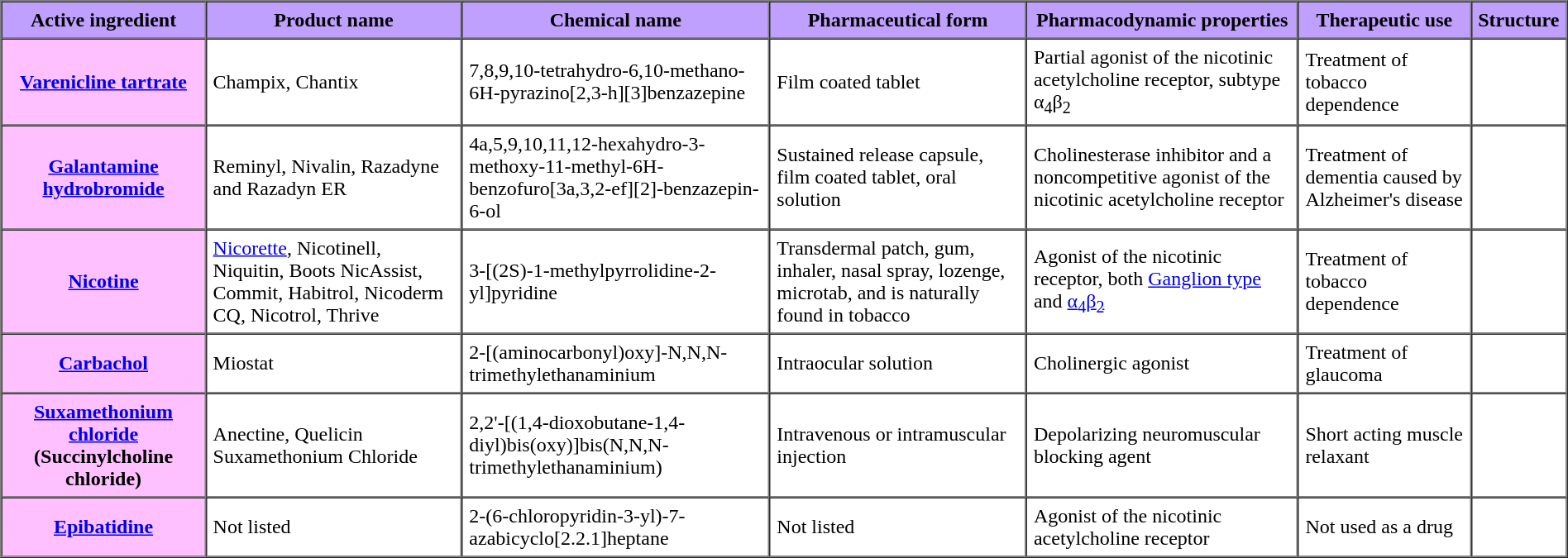<table border="1" cellpadding="5" cellspacing="0" align="center">
<tr>
<th style="background:#c0a0FF;">Active ingredient</th>
<th style="background:#c0a0FF;">Product name</th>
<th style="background:#c0a0FF;">Chemical name</th>
<th style="background:#c0a0FF;">Pharmaceutical form</th>
<th style="background:#c0a0FF;">Pharmacodynamic properties</th>
<th style="background:#c0a0FF;">Therapeutic use</th>
<th style="background:#c0a0FF;">Structure</th>
</tr>
<tr>
<th style="background:#ffc0FF;"><a href='#'>Varenicline tartrate</a></th>
<td>Champix, Chantix</td>
<td>7,8,9,10-tetrahydro-6,10-methano-6H-pyrazino[2,3-h][3]benzazepine</td>
<td>Film coated tablet</td>
<td>Partial agonist of the nicotinic acetylcholine receptor, subtype α<sub>4</sub>β<sub>2</sub></td>
<td>Treatment of tobacco dependence</td>
<td></td>
</tr>
<tr>
<th style="background:#ffc0FF;"><a href='#'>Galantamine hydrobromide</a></th>
<td>Reminyl, Nivalin, Razadyne and Razadyn ER</td>
<td>4a,5,9,10,11,12-hexahydro-3-methoxy-11-methyl-6H-benzofuro[3a,3,2-ef][2]-benzazepin-6-ol</td>
<td>Sustained release capsule, film coated tablet, oral solution</td>
<td>Cholinesterase inhibitor and a noncompetitive agonist of the nicotinic acetylcholine receptor</td>
<td>Treatment of dementia caused by Alzheimer's disease</td>
<td></td>
</tr>
<tr>
<th style="background:#ffc0FF;"><a href='#'>Nicotine</a></th>
<td><a href='#'>Nicorette</a>, Nicotinell, Niquitin, Boots NicAssist, Commit, Habitrol, Nicoderm CQ, Nicotrol, Thrive</td>
<td>3-[(2S)-1-methylpyrrolidine-2-yl]pyridine</td>
<td>Transdermal patch, gum, inhaler, nasal spray, lozenge, microtab, and is naturally found in tobacco</td>
<td>Agonist of the nicotinic receptor, both <a href='#'>Ganglion type</a> and <a href='#'>α<sub>4</sub>β<sub>2</sub></a></td>
<td>Treatment of tobacco dependence</td>
<td></td>
</tr>
<tr>
<th style="background:#ffc0FF;"><a href='#'>Carbachol</a></th>
<td>Miostat</td>
<td>2-[(aminocarbonyl)oxy]-N,N,N-trimethylethanaminium</td>
<td>Intraocular solution</td>
<td>Cholinergic agonist</td>
<td>Treatment of glaucoma</td>
<td></td>
</tr>
<tr>
<th style="background:#ffc0FF;"><a href='#'>Suxamethonium chloride</a> (Succinylcholine chloride)</th>
<td>Anectine, Quelicin Suxamethonium Chloride</td>
<td>2,2'-[(1,4-dioxobutane-1,4-diyl)bis(oxy)]bis(N,N,N-trimethylethanaminium)</td>
<td>Intravenous or intramuscular injection</td>
<td>Depolarizing neuromuscular blocking agent</td>
<td>Short acting muscle relaxant</td>
<td></td>
</tr>
<tr>
<th style="background:#ffc0FF;"><a href='#'>Epibatidine</a></th>
<td>Not listed</td>
<td>2-(6-chloropyridin-3-yl)-7-azabicyclo[2.2.1]heptane</td>
<td>Not listed</td>
<td>Agonist of the nicotinic acetylcholine receptor</td>
<td>Not used as a drug</td>
<td></td>
</tr>
</table>
